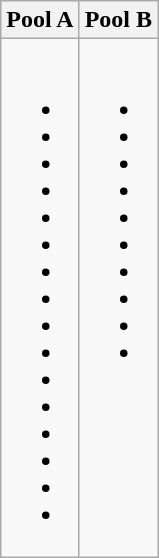<table class="wikitable">
<tr>
<th style="width:50%;">Pool A</th>
<th style="width:50%;">Pool B</th>
</tr>
<tr>
<td valign="top"><br><ul><li></li><li></li><li></li><li></li><li></li><li></li><li></li><li></li><li></li><li></li><li></li><li></li><li></li><li></li><li></li><li></li></ul></td>
<td valign="top"><br><ul><li></li><li></li><li></li><li></li><li></li><li></li><li></li><li></li><li></li><li></li></ul></td>
</tr>
</table>
